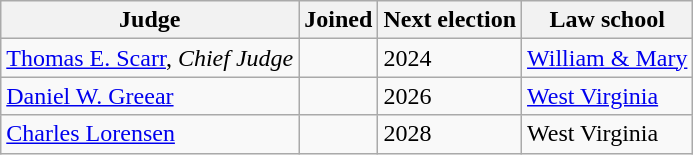<table class="sortable wikitable">
<tr>
<th>Judge</th>
<th>Joined</th>
<th>Next election</th>
<th>Law school</th>
</tr>
<tr>
<td><a href='#'>Thomas E. Scarr</a>, <em>Chief Judge</em></td>
<td></td>
<td>2024</td>
<td><a href='#'>William & Mary</a></td>
</tr>
<tr>
<td><a href='#'>Daniel W. Greear</a></td>
<td></td>
<td>2026</td>
<td><a href='#'>West Virginia</a></td>
</tr>
<tr>
<td><a href='#'>Charles Lorensen</a></td>
<td></td>
<td>2028</td>
<td>West Virginia</td>
</tr>
</table>
